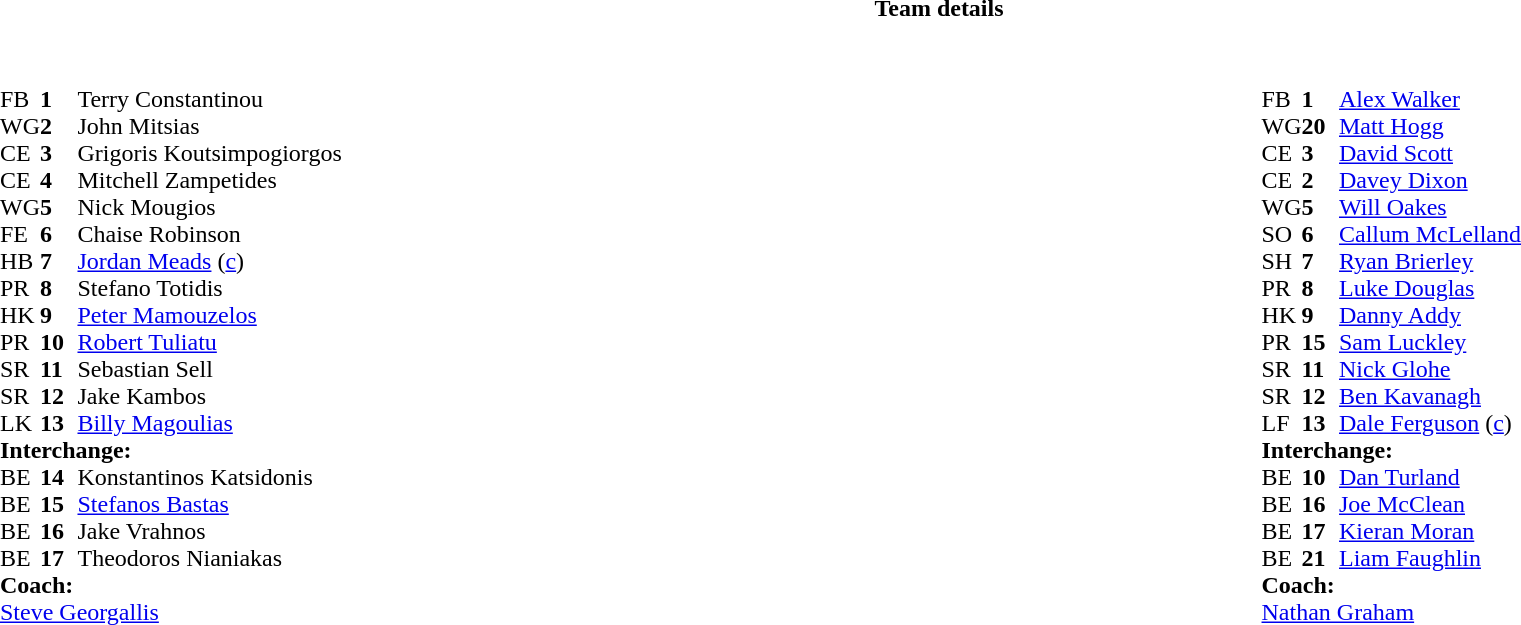<table border="0" width="100%" class="collapsible collapsed">
<tr>
<th>Team details</th>
</tr>
<tr>
<td><br><table width="100%">
<tr>
<td valign="top" width="50%"><br><table style="font-size: 100%" cellspacing="0" cellpadding="0">
<tr>
<th width="25"></th>
<th width="25"></th>
<th></th>
<th width="25"></th>
</tr>
<tr>
<td>FB</td>
<td><strong>1</strong></td>
<td>Terry Constantinou</td>
</tr>
<tr>
<td>WG</td>
<td><strong>2</strong></td>
<td>John Mitsias</td>
</tr>
<tr>
<td>CE</td>
<td><strong>3</strong></td>
<td>Grigoris Koutsimpogiorgos</td>
</tr>
<tr>
<td>CE</td>
<td><strong>4</strong></td>
<td>Mitchell Zampetides</td>
</tr>
<tr>
<td>WG</td>
<td><strong>5</strong></td>
<td>Nick Mougios</td>
</tr>
<tr>
<td>FE</td>
<td><strong>6</strong></td>
<td>Chaise Robinson</td>
</tr>
<tr>
<td>HB</td>
<td><strong>7</strong></td>
<td><a href='#'>Jordan Meads</a> (<a href='#'>c</a>)</td>
</tr>
<tr>
<td>PR</td>
<td><strong>8</strong></td>
<td>Stefano Totidis</td>
</tr>
<tr>
<td>HK</td>
<td><strong>9</strong></td>
<td><a href='#'>Peter Mamouzelos</a></td>
</tr>
<tr>
<td>PR</td>
<td><strong>10</strong></td>
<td><a href='#'>Robert Tuliatu</a></td>
</tr>
<tr>
<td>SR</td>
<td><strong>11</strong></td>
<td>Sebastian Sell</td>
</tr>
<tr>
<td>SR</td>
<td><strong>12</strong></td>
<td>Jake Kambos</td>
</tr>
<tr>
<td>LK</td>
<td><strong>13</strong></td>
<td><a href='#'>Billy Magoulias</a></td>
</tr>
<tr>
<td colspan=3><strong>Interchange:</strong></td>
</tr>
<tr>
<td>BE</td>
<td><strong>14</strong></td>
<td>Konstantinos Katsidonis</td>
</tr>
<tr>
<td>BE</td>
<td><strong>15</strong></td>
<td><a href='#'>Stefanos Bastas</a></td>
</tr>
<tr>
<td>BE</td>
<td><strong>16</strong></td>
<td>Jake Vrahnos</td>
</tr>
<tr>
<td>BE</td>
<td><strong>17</strong></td>
<td>Theodoros Nianiakas</td>
</tr>
<tr>
<td colspan=3><strong>Coach:</strong></td>
</tr>
<tr>
<td colspan="4"> <a href='#'>Steve Georgallis</a></td>
</tr>
</table>
</td>
<td valign="top" width="50%"><br><table style="font-size: 100%" cellspacing="0" cellpadding="0" align="center">
<tr>
<th width="25"></th>
<th width="25"></th>
<th></th>
<th width="25"></th>
</tr>
<tr>
<td>FB</td>
<td><strong>1</strong></td>
<td><a href='#'>Alex Walker</a></td>
</tr>
<tr>
<td>WG</td>
<td><strong>20</strong></td>
<td><a href='#'>Matt Hogg</a></td>
</tr>
<tr>
<td>CE</td>
<td><strong>3</strong></td>
<td><a href='#'>David Scott</a></td>
</tr>
<tr>
<td>CE</td>
<td><strong>2</strong></td>
<td><a href='#'>Davey Dixon</a></td>
</tr>
<tr>
<td>WG</td>
<td><strong>5</strong></td>
<td><a href='#'>Will Oakes</a></td>
</tr>
<tr>
<td>SO</td>
<td><strong>6</strong></td>
<td><a href='#'>Callum McLelland</a></td>
</tr>
<tr>
<td>SH</td>
<td><strong>7</strong></td>
<td><a href='#'>Ryan Brierley</a></td>
</tr>
<tr>
<td>PR</td>
<td><strong>8</strong></td>
<td><a href='#'>Luke Douglas</a></td>
</tr>
<tr>
<td>HK</td>
<td><strong>9</strong></td>
<td><a href='#'>Danny Addy</a></td>
</tr>
<tr>
<td>PR</td>
<td><strong>15</strong></td>
<td><a href='#'>Sam Luckley</a></td>
</tr>
<tr>
<td>SR</td>
<td><strong>11</strong></td>
<td><a href='#'>Nick Glohe</a></td>
</tr>
<tr>
<td>SR</td>
<td><strong>12</strong></td>
<td><a href='#'>Ben Kavanagh</a></td>
</tr>
<tr>
<td>LF</td>
<td><strong>13</strong></td>
<td><a href='#'>Dale Ferguson</a> (<a href='#'>c</a>)</td>
</tr>
<tr>
<td colspan=3><strong>Interchange:</strong></td>
</tr>
<tr>
<td>BE</td>
<td><strong>10</strong></td>
<td><a href='#'>Dan Turland</a></td>
</tr>
<tr>
<td>BE</td>
<td><strong>16</strong></td>
<td><a href='#'>Joe McClean</a></td>
</tr>
<tr>
<td>BE</td>
<td><strong>17</strong></td>
<td><a href='#'>Kieran Moran</a> </td>
</tr>
<tr>
<td>BE</td>
<td><strong>21</strong></td>
<td><a href='#'>Liam Faughlin</a></td>
</tr>
<tr>
<td colspan=3><strong>Coach:</strong></td>
</tr>
<tr>
<td colspan="4"> <a href='#'>Nathan Graham</a></td>
</tr>
</table>
</td>
</tr>
</table>
</td>
</tr>
</table>
